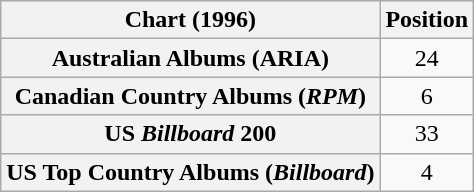<table class="wikitable sortable plainrowheaders">
<tr>
<th scope="col">Chart (1996)</th>
<th scope="col">Position</th>
</tr>
<tr>
<th scope="row">Australian Albums (ARIA)</th>
<td style="text-align:center;">24</td>
</tr>
<tr>
<th scope="row">Canadian Country Albums (<em>RPM</em>)</th>
<td style="text-align:center;">6</td>
</tr>
<tr>
<th scope="row">US <em>Billboard</em> 200</th>
<td style="text-align:center;">33</td>
</tr>
<tr>
<th scope="row">US Top Country Albums (<em>Billboard</em>)</th>
<td style="text-align:center;">4</td>
</tr>
</table>
